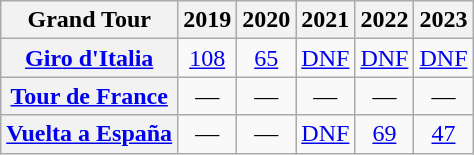<table class="wikitable plainrowheaders">
<tr>
<th>Grand Tour</th>
<th scope="col">2019</th>
<th scope="col">2020</th>
<th scope="col">2021</th>
<th scope="col">2022</th>
<th scope="col">2023</th>
</tr>
<tr style="text-align:center;">
<th scope="row"> <a href='#'>Giro d'Italia</a></th>
<td><a href='#'>108</a></td>
<td><a href='#'>65</a></td>
<td><a href='#'>DNF</a></td>
<td><a href='#'>DNF</a></td>
<td><a href='#'>DNF</a></td>
</tr>
<tr style="text-align:center;">
<th scope="row"> <a href='#'>Tour de France</a></th>
<td>—</td>
<td>—</td>
<td>—</td>
<td>—</td>
<td>—</td>
</tr>
<tr style="text-align:center;">
<th scope="row"> <a href='#'>Vuelta a España</a></th>
<td>—</td>
<td>—</td>
<td><a href='#'>DNF</a></td>
<td><a href='#'>69</a></td>
<td><a href='#'>47</a></td>
</tr>
</table>
